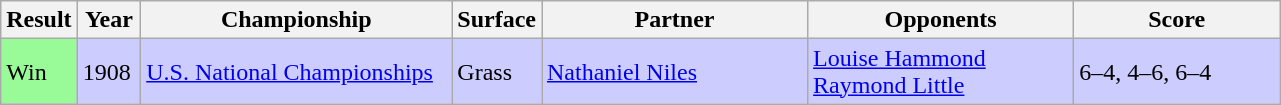<table class="sortable wikitable">
<tr>
<th style="width:40px">Result</th>
<th style="width:35px">Year</th>
<th style="width:200px">Championship</th>
<th style="width:50px">Surface</th>
<th style="width:170px">Partner</th>
<th style="width:170px">Opponents</th>
<th style="width:130px" class="unsortable">Score</th>
</tr>
<tr style="background:#ccf;">
<td style="background:#98fb98;">Win</td>
<td>1908</td>
<td><a href='#'>U.S. National Championships</a></td>
<td>Grass</td>
<td>  <a href='#'>Nathaniel Niles</a></td>
<td> <a href='#'>Louise Hammond</a><br>  <a href='#'>Raymond Little</a></td>
<td>6–4, 4–6, 6–4</td>
</tr>
</table>
